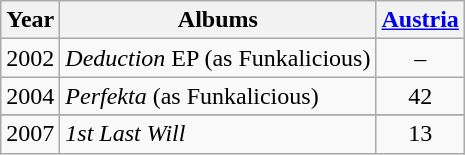<table class="wikitable">
<tr>
<th>Year</th>
<th>Albums</th>
<th width="30"><a href='#'>Austria</a></th>
</tr>
<tr>
<td>2002</td>
<td><em>Deduction</em> EP (as Funkalicious)</td>
<td align="center">–</td>
</tr>
<tr>
<td>2004</td>
<td><em>Perfekta</em> (as Funkalicious)</td>
<td align="center">42</td>
</tr>
<tr>
</tr>
<tr>
<td>2007</td>
<td><em>1st Last Will</em></td>
<td align="center">13</td>
</tr>
</table>
